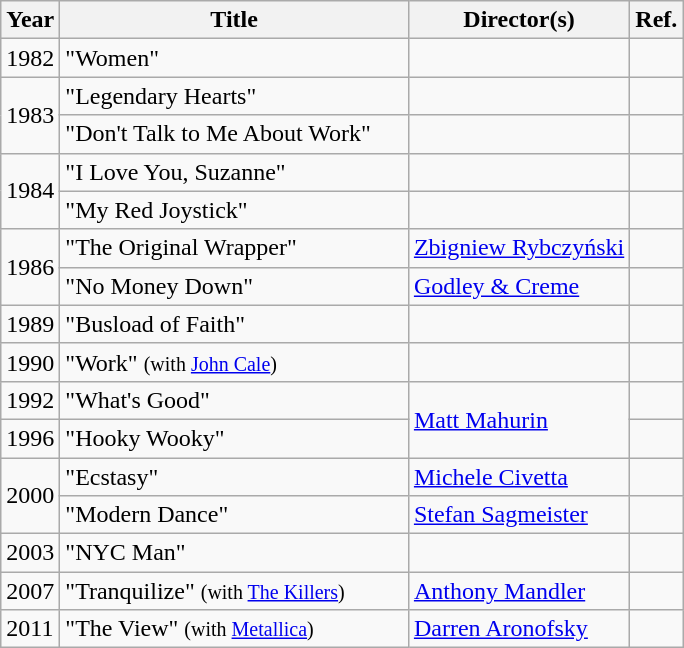<table class="wikitable">
<tr>
<th>Year</th>
<th style="width:225px;">Title</th>
<th>Director(s)</th>
<th>Ref.</th>
</tr>
<tr>
<td>1982</td>
<td>"Women"</td>
<td></td>
<td style="text-align:center;"></td>
</tr>
<tr>
<td rowspan="2">1983</td>
<td>"Legendary Hearts"</td>
<td></td>
<td style="text-align:center;"></td>
</tr>
<tr>
<td>"Don't Talk to Me About Work"</td>
<td></td>
<td style="text-align:center;"></td>
</tr>
<tr>
<td rowspan="2">1984</td>
<td>"I Love You, Suzanne"</td>
<td></td>
<td style="text-align:center;"></td>
</tr>
<tr>
<td>"My Red Joystick"</td>
<td></td>
<td style="text-align:center;"></td>
</tr>
<tr>
<td rowspan="2">1986</td>
<td>"The Original Wrapper"</td>
<td><a href='#'>Zbigniew Rybczyński</a></td>
<td style="text-align:center;"></td>
</tr>
<tr>
<td>"No Money Down"</td>
<td><a href='#'>Godley & Creme</a></td>
<td style="text-align:center;"></td>
</tr>
<tr>
<td>1989</td>
<td>"Busload of Faith"</td>
<td></td>
<td style="text-align:center;"></td>
</tr>
<tr>
<td>1990</td>
<td>"Work" <small>(with <a href='#'>John Cale</a>)</small></td>
<td></td>
<td style="text-align:center;"></td>
</tr>
<tr>
<td>1992</td>
<td>"What's Good"</td>
<td rowspan="2"><a href='#'>Matt Mahurin</a></td>
<td style="text-align:center;"></td>
</tr>
<tr>
<td>1996</td>
<td>"Hooky Wooky"</td>
<td style="text-align:center;"></td>
</tr>
<tr>
<td rowspan="2">2000</td>
<td>"Ecstasy"</td>
<td><a href='#'>Michele Civetta</a></td>
<td style="text-align:center;"></td>
</tr>
<tr>
<td>"Modern Dance"</td>
<td><a href='#'>Stefan Sagmeister</a></td>
<td style="text-align:center;"></td>
</tr>
<tr>
<td>2003</td>
<td>"NYC Man"</td>
<td></td>
<td style="text-align:center;"></td>
</tr>
<tr>
<td>2007</td>
<td>"Tranquilize" <small>(with <a href='#'>The Killers</a>)</small></td>
<td><a href='#'>Anthony Mandler</a></td>
<td style="text-align:center;"></td>
</tr>
<tr>
<td>2011</td>
<td>"The View" <small>(with <a href='#'>Metallica</a>)</small></td>
<td><a href='#'>Darren Aronofsky</a></td>
<td style="text-align:center;"></td>
</tr>
</table>
